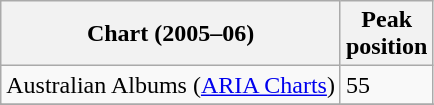<table class="wikitable sortable">
<tr>
<th>Chart (2005–06)</th>
<th>Peak<br>position</th>
</tr>
<tr>
<td>Australian Albums (<a href='#'>ARIA Charts</a>)</td>
<td>55</td>
</tr>
<tr>
</tr>
<tr>
</tr>
<tr>
</tr>
<tr>
</tr>
<tr>
</tr>
<tr>
</tr>
<tr>
</tr>
<tr>
</tr>
<tr>
</tr>
<tr>
</tr>
<tr>
</tr>
<tr>
</tr>
</table>
